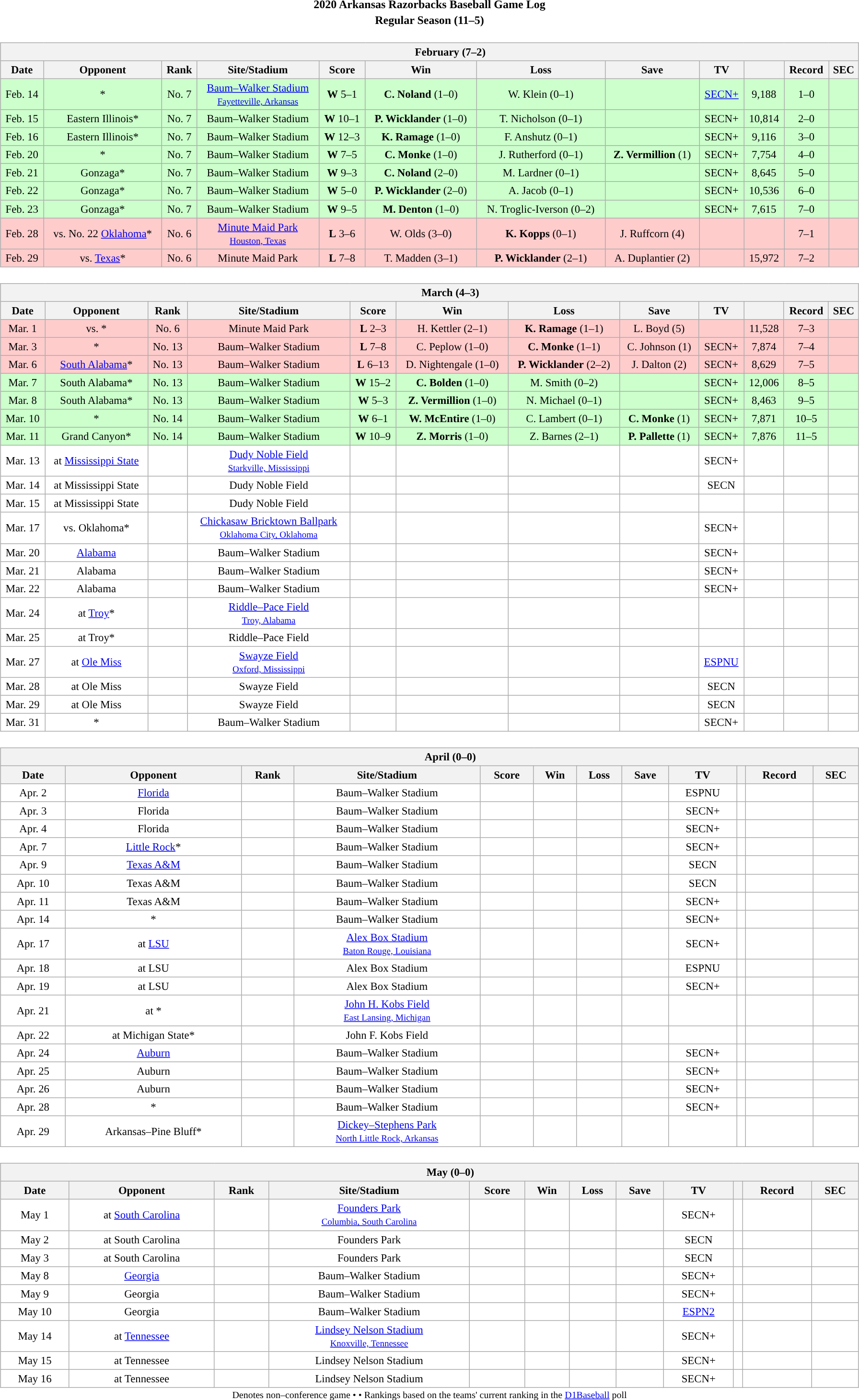<table class="toccolours" width=95% style="clear:both; margin:1.5em auto; text-align:center;">
<tr>
<th colspan=2>2020 Arkansas Razorbacks Baseball Game Log</th>
</tr>
<tr>
<th colspan=2>Regular Season (11–5)</th>
</tr>
<tr valign="top">
<td><br><table class="wikitable collapsible" style="margin:auto; width:100%; text-align:center; font-size:95%">
<tr>
<th colspan=12 style="padding-left:4em;">February (7–2)</th>
</tr>
<tr>
<th>Date</th>
<th>Opponent</th>
<th>Rank</th>
<th>Site/Stadium</th>
<th>Score</th>
<th>Win</th>
<th>Loss</th>
<th>Save</th>
<th>TV</th>
<th></th>
<th>Record</th>
<th>SEC</th>
</tr>
<tr align="center" bgcolor="#ccffcc">
<td>Feb. 14</td>
<td>*</td>
<td>No. 7</td>
<td><a href='#'>Baum–Walker Stadium</a><br><small><a href='#'>Fayetteville, Arkansas</a></small></td>
<td><strong>W</strong> 5–1</td>
<td><strong>C. Noland</strong> (1–0)</td>
<td>W. Klein (0–1)</td>
<td></td>
<td><a href='#'>SECN+</a></td>
<td>9,188</td>
<td>1–0</td>
<td></td>
</tr>
<tr align="center" bgcolor="#ccffcc">
<td>Feb. 15</td>
<td>Eastern Illinois*</td>
<td>No. 7</td>
<td>Baum–Walker Stadium</td>
<td><strong>W</strong> 10–1</td>
<td><strong>P. Wicklander</strong> (1–0)</td>
<td>T. Nicholson (0–1)</td>
<td></td>
<td>SECN+</td>
<td>10,814</td>
<td>2–0</td>
<td></td>
</tr>
<tr align="center" bgcolor="#ccffcc">
<td>Feb. 16</td>
<td>Eastern Illinois*</td>
<td>No. 7</td>
<td>Baum–Walker Stadium</td>
<td><strong>W</strong> 12–3</td>
<td><strong>K. Ramage</strong> (1–0)</td>
<td>F. Anshutz (0–1)</td>
<td></td>
<td>SECN+</td>
<td>9,116</td>
<td>3–0</td>
<td></td>
</tr>
<tr align="center" bgcolor="#ccffcc">
<td>Feb. 20</td>
<td>*</td>
<td>No. 7</td>
<td>Baum–Walker Stadium</td>
<td><strong>W</strong> 7–5</td>
<td><strong>C. Monke</strong> (1–0)</td>
<td>J. Rutherford (0–1)</td>
<td><strong>Z. Vermillion</strong> (1)</td>
<td>SECN+</td>
<td>7,754</td>
<td>4–0</td>
<td></td>
</tr>
<tr align="center" bgcolor="#ccffcc">
<td>Feb. 21</td>
<td>Gonzaga*</td>
<td>No. 7</td>
<td>Baum–Walker Stadium</td>
<td><strong>W</strong> 9–3</td>
<td><strong>C. Noland</strong> (2–0)</td>
<td>M. Lardner (0–1)</td>
<td></td>
<td>SECN+</td>
<td>8,645</td>
<td>5–0</td>
<td></td>
</tr>
<tr align="center" bgcolor="#ccffcc">
<td>Feb. 22</td>
<td>Gonzaga*</td>
<td>No. 7</td>
<td>Baum–Walker Stadium</td>
<td><strong>W</strong> 5–0</td>
<td><strong>P. Wicklander</strong> (2–0)</td>
<td>A. Jacob (0–1)</td>
<td></td>
<td>SECN+</td>
<td>10,536</td>
<td>6–0</td>
<td></td>
</tr>
<tr align="center" bgcolor="#ccffcc">
<td>Feb. 23</td>
<td>Gonzaga*</td>
<td>No. 7</td>
<td>Baum–Walker Stadium</td>
<td><strong>W</strong> 9–5</td>
<td><strong>M. Denton</strong> (1–0)</td>
<td>N. Troglic-Iverson (0–2)</td>
<td></td>
<td>SECN+</td>
<td>7,615</td>
<td>7–0</td>
<td></td>
</tr>
<tr align="center" bgcolor="#ffcccc">
<td>Feb. 28</td>
<td>vs. No. 22 <a href='#'>Oklahoma</a>*</td>
<td>No. 6</td>
<td><a href='#'>Minute Maid Park</a><br><small><a href='#'>Houston, Texas</a></small></td>
<td><strong>L</strong> 3–6</td>
<td>W. Olds (3–0)</td>
<td><strong>K. Kopps</strong> (0–1)</td>
<td>J. Ruffcorn (4)</td>
<td></td>
<td></td>
<td>7–1</td>
<td></td>
</tr>
<tr align="center" bgcolor="#ffcccc">
<td>Feb. 29</td>
<td>vs. <a href='#'>Texas</a>*</td>
<td>No. 6</td>
<td>Minute Maid Park</td>
<td><strong>L</strong> 7–8</td>
<td>T. Madden (3–1)</td>
<td><strong>P. Wicklander</strong> (2–1)</td>
<td>A. Duplantier (2)</td>
<td></td>
<td>15,972</td>
<td>7–2</td>
<td></td>
</tr>
</table>
</td>
</tr>
<tr>
<td><br><table class="wikitable collapsible" style="margin:auto; width:100%; text-align:center; font-size:95%">
<tr>
<th colspan=12 style="padding-left:4em;">March (4–3)</th>
</tr>
<tr>
<th>Date</th>
<th>Opponent</th>
<th>Rank</th>
<th>Site/Stadium</th>
<th>Score</th>
<th>Win</th>
<th>Loss</th>
<th>Save</th>
<th>TV</th>
<th></th>
<th>Record</th>
<th>SEC</th>
</tr>
<tr align="center" bgcolor="#ffcccc">
<td>Mar. 1</td>
<td>vs. *</td>
<td>No. 6</td>
<td>Minute Maid Park</td>
<td><strong>L</strong> 2–3</td>
<td>H. Kettler (2–1)</td>
<td><strong>K. Ramage</strong> (1–1)</td>
<td>L. Boyd (5)</td>
<td></td>
<td>11,528</td>
<td>7–3</td>
<td></td>
</tr>
<tr align="center" bgcolor="#ffcccc">
<td>Mar. 3</td>
<td>*</td>
<td>No. 13</td>
<td>Baum–Walker Stadium</td>
<td><strong>L</strong> 7–8</td>
<td>C. Peplow (1–0)</td>
<td><strong>C. Monke</strong> (1–1)</td>
<td>C. Johnson (1)</td>
<td>SECN+</td>
<td>7,874</td>
<td>7–4</td>
<td></td>
</tr>
<tr align="center" bgcolor="#ffcccc">
<td>Mar. 6</td>
<td><a href='#'>South Alabama</a>*</td>
<td>No. 13</td>
<td>Baum–Walker Stadium</td>
<td><strong>L</strong> 6–13</td>
<td>D. Nightengale (1–0)</td>
<td><strong>P. Wicklander</strong> (2–2)</td>
<td>J. Dalton (2)</td>
<td>SECN+</td>
<td>8,629</td>
<td>7–5</td>
<td></td>
</tr>
<tr align="center" bgcolor="#ccffcc">
<td>Mar. 7</td>
<td>South Alabama*</td>
<td>No. 13</td>
<td>Baum–Walker Stadium</td>
<td><strong>W</strong> 15–2</td>
<td><strong>C. Bolden</strong> (1–0)</td>
<td>M. Smith (0–2)</td>
<td></td>
<td>SECN+</td>
<td>12,006</td>
<td>8–5</td>
<td></td>
</tr>
<tr align="center" bgcolor="#ccffcc">
<td>Mar. 8</td>
<td>South Alabama*</td>
<td>No. 13</td>
<td>Baum–Walker Stadium</td>
<td><strong>W</strong> 5–3</td>
<td><strong>Z. Vermillion</strong> (1–0)</td>
<td>N. Michael (0–1)</td>
<td></td>
<td>SECN+</td>
<td>8,463</td>
<td>9–5</td>
<td></td>
</tr>
<tr align="center" bgcolor="#ccffcc">
<td>Mar. 10</td>
<td>*</td>
<td>No. 14</td>
<td>Baum–Walker Stadium</td>
<td><strong>W</strong> 6–1</td>
<td><strong>W. McEntire</strong> (1–0)</td>
<td>C. Lambert (0–1)</td>
<td><strong>C. Monke</strong> (1)</td>
<td>SECN+</td>
<td>7,871</td>
<td>10–5</td>
<td></td>
</tr>
<tr align="center" bgcolor="#ccffcc">
<td>Mar. 11</td>
<td>Grand Canyon*</td>
<td>No. 14</td>
<td>Baum–Walker Stadium</td>
<td><strong>W</strong> 10–9</td>
<td><strong>Z. Morris</strong> (1–0)</td>
<td>Z. Barnes (2–1)</td>
<td><strong>P. Pallette</strong> (1)</td>
<td>SECN+</td>
<td>7,876</td>
<td>11–5</td>
<td></td>
</tr>
<tr align="center" bgcolor="white">
<td>Mar. 13</td>
<td>at <a href='#'>Mississippi State</a></td>
<td></td>
<td><a href='#'>Dudy Noble Field</a><br><small><a href='#'>Starkville, Mississippi</a></small></td>
<td></td>
<td></td>
<td></td>
<td></td>
<td>SECN+</td>
<td></td>
<td></td>
<td></td>
</tr>
<tr align="center" bgcolor="white">
<td>Mar. 14</td>
<td>at Mississippi State</td>
<td></td>
<td>Dudy Noble Field</td>
<td></td>
<td></td>
<td></td>
<td></td>
<td>SECN</td>
<td></td>
<td></td>
<td></td>
</tr>
<tr align="center" bgcolor="white">
<td>Mar. 15</td>
<td>at Mississippi State</td>
<td></td>
<td>Dudy Noble Field</td>
<td></td>
<td></td>
<td></td>
<td></td>
<td></td>
<td></td>
<td></td>
<td></td>
</tr>
<tr align="center" bgcolor="white">
<td>Mar. 17</td>
<td>vs. Oklahoma*</td>
<td></td>
<td><a href='#'>Chickasaw Bricktown Ballpark</a><br><small><a href='#'>Oklahoma City, Oklahoma</a></small></td>
<td></td>
<td></td>
<td></td>
<td></td>
<td>SECN+</td>
<td></td>
<td></td>
<td></td>
</tr>
<tr align="center" bgcolor="white">
<td>Mar. 20</td>
<td><a href='#'>Alabama</a></td>
<td></td>
<td>Baum–Walker Stadium</td>
<td></td>
<td></td>
<td></td>
<td></td>
<td>SECN+</td>
<td></td>
<td></td>
<td></td>
</tr>
<tr align="center" bgcolor="white">
<td>Mar. 21</td>
<td>Alabama</td>
<td></td>
<td>Baum–Walker Stadium</td>
<td></td>
<td></td>
<td></td>
<td></td>
<td>SECN+</td>
<td></td>
<td></td>
<td></td>
</tr>
<tr align="center" bgcolor="white">
<td>Mar. 22</td>
<td>Alabama</td>
<td></td>
<td>Baum–Walker Stadium</td>
<td></td>
<td></td>
<td></td>
<td></td>
<td>SECN+</td>
<td></td>
<td></td>
<td></td>
</tr>
<tr align="center" bgcolor="white">
<td>Mar. 24</td>
<td>at <a href='#'>Troy</a>*</td>
<td></td>
<td><a href='#'>Riddle–Pace Field</a><br><small><a href='#'>Troy, Alabama</a></small></td>
<td></td>
<td></td>
<td></td>
<td></td>
<td></td>
<td></td>
<td></td>
<td></td>
</tr>
<tr align="center" bgcolor="white">
<td>Mar. 25</td>
<td>at Troy*</td>
<td></td>
<td>Riddle–Pace Field</td>
<td></td>
<td></td>
<td></td>
<td></td>
<td></td>
<td></td>
<td></td>
<td></td>
</tr>
<tr align="center" bgcolor="white">
<td>Mar. 27</td>
<td>at <a href='#'>Ole Miss</a></td>
<td></td>
<td><a href='#'>Swayze Field</a><br><small><a href='#'>Oxford, Mississippi</a></small></td>
<td></td>
<td></td>
<td></td>
<td></td>
<td><a href='#'>ESPNU</a></td>
<td></td>
<td></td>
<td></td>
</tr>
<tr align="center" bgcolor="white">
<td>Mar. 28</td>
<td>at Ole Miss</td>
<td></td>
<td>Swayze Field</td>
<td></td>
<td></td>
<td></td>
<td></td>
<td>SECN</td>
<td></td>
<td></td>
<td></td>
</tr>
<tr align="center" bgcolor="white">
<td>Mar. 29</td>
<td>at Ole Miss</td>
<td></td>
<td>Swayze Field</td>
<td></td>
<td></td>
<td></td>
<td></td>
<td>SECN</td>
<td></td>
<td></td>
<td></td>
</tr>
<tr align="center" bgcolor="white">
<td>Mar. 31</td>
<td>*</td>
<td></td>
<td>Baum–Walker Stadium</td>
<td></td>
<td></td>
<td></td>
<td></td>
<td>SECN+</td>
<td></td>
<td></td>
<td></td>
</tr>
</table>
</td>
</tr>
<tr>
<td><br><table class="wikitable collapsible collapsed" style="margin:auto; width:100%; text-align:center; font-size:95%">
<tr>
<th colspan=12 style="padding-left:4em;">April (0–0)</th>
</tr>
<tr>
<th>Date</th>
<th>Opponent</th>
<th>Rank</th>
<th>Site/Stadium</th>
<th>Score</th>
<th>Win</th>
<th>Loss</th>
<th>Save</th>
<th>TV</th>
<th></th>
<th>Record</th>
<th>SEC</th>
</tr>
<tr align="center" bgcolor="white">
<td>Apr. 2</td>
<td><a href='#'>Florida</a></td>
<td></td>
<td>Baum–Walker Stadium</td>
<td></td>
<td></td>
<td></td>
<td></td>
<td>ESPNU</td>
<td></td>
<td></td>
<td></td>
</tr>
<tr align="center" bgcolor="white">
<td>Apr. 3</td>
<td>Florida</td>
<td></td>
<td>Baum–Walker Stadium</td>
<td></td>
<td></td>
<td></td>
<td></td>
<td>SECN+</td>
<td></td>
<td></td>
<td></td>
</tr>
<tr align="center" bgcolor="white">
<td>Apr. 4</td>
<td>Florida</td>
<td></td>
<td>Baum–Walker Stadium</td>
<td></td>
<td></td>
<td></td>
<td></td>
<td>SECN+</td>
<td></td>
<td></td>
<td></td>
</tr>
<tr align="center" bgcolor="white">
<td>Apr. 7</td>
<td><a href='#'>Little Rock</a>*</td>
<td></td>
<td>Baum–Walker Stadium</td>
<td></td>
<td></td>
<td></td>
<td></td>
<td>SECN+</td>
<td></td>
<td></td>
<td></td>
</tr>
<tr align="center" bgcolor="white">
<td>Apr. 9</td>
<td><a href='#'>Texas A&M</a></td>
<td></td>
<td>Baum–Walker Stadium</td>
<td></td>
<td></td>
<td></td>
<td></td>
<td>SECN</td>
<td></td>
<td></td>
<td></td>
</tr>
<tr align="center" bgcolor="white">
<td>Apr. 10</td>
<td>Texas A&M</td>
<td></td>
<td>Baum–Walker Stadium</td>
<td></td>
<td></td>
<td></td>
<td></td>
<td>SECN</td>
<td></td>
<td></td>
<td></td>
</tr>
<tr align="center" bgcolor="white">
<td>Apr. 11</td>
<td>Texas A&M</td>
<td></td>
<td>Baum–Walker Stadium</td>
<td></td>
<td></td>
<td></td>
<td></td>
<td>SECN+</td>
<td></td>
<td></td>
<td></td>
</tr>
<tr align="center" bgcolor="white">
<td>Apr. 14</td>
<td>*</td>
<td></td>
<td>Baum–Walker Stadium</td>
<td></td>
<td></td>
<td></td>
<td></td>
<td>SECN+</td>
<td></td>
<td></td>
<td></td>
</tr>
<tr align="center" bgcolor="white">
<td>Apr. 17</td>
<td>at <a href='#'>LSU</a></td>
<td></td>
<td><a href='#'>Alex Box Stadium</a><br><small><a href='#'>Baton Rouge, Louisiana</a></small></td>
<td></td>
<td></td>
<td></td>
<td></td>
<td>SECN+</td>
<td></td>
<td></td>
<td></td>
</tr>
<tr align="center" bgcolor="white">
<td>Apr. 18</td>
<td>at LSU</td>
<td></td>
<td>Alex Box Stadium</td>
<td></td>
<td></td>
<td></td>
<td></td>
<td>ESPNU</td>
<td></td>
<td></td>
<td></td>
</tr>
<tr align="center" bgcolor="white">
<td>Apr. 19</td>
<td>at LSU</td>
<td></td>
<td>Alex Box Stadium</td>
<td></td>
<td></td>
<td></td>
<td></td>
<td>SECN+</td>
<td></td>
<td></td>
<td></td>
</tr>
<tr align="center" bgcolor="white">
<td>Apr. 21</td>
<td>at *</td>
<td></td>
<td><a href='#'>John H. Kobs Field</a><br><small><a href='#'>East Lansing, Michigan</a></small></td>
<td></td>
<td></td>
<td></td>
<td></td>
<td></td>
<td></td>
<td></td>
<td></td>
</tr>
<tr align="center" bgcolor="white">
<td>Apr. 22</td>
<td>at Michigan State*</td>
<td></td>
<td>John F. Kobs Field</td>
<td></td>
<td></td>
<td></td>
<td></td>
<td></td>
<td></td>
<td></td>
<td></td>
</tr>
<tr align="center" bgcolor="white">
<td>Apr. 24</td>
<td><a href='#'>Auburn</a></td>
<td></td>
<td>Baum–Walker Stadium</td>
<td></td>
<td></td>
<td></td>
<td></td>
<td>SECN+</td>
<td></td>
<td></td>
<td></td>
</tr>
<tr align="center" bgcolor="white">
<td>Apr. 25</td>
<td>Auburn</td>
<td></td>
<td>Baum–Walker Stadium</td>
<td></td>
<td></td>
<td></td>
<td></td>
<td>SECN+</td>
<td></td>
<td></td>
<td></td>
</tr>
<tr align="center" bgcolor="white">
<td>Apr. 26</td>
<td>Auburn</td>
<td></td>
<td>Baum–Walker Stadium</td>
<td></td>
<td></td>
<td></td>
<td></td>
<td>SECN+</td>
<td></td>
<td></td>
<td></td>
</tr>
<tr align="center" bgcolor="white">
<td>Apr. 28</td>
<td>*</td>
<td></td>
<td>Baum–Walker Stadium</td>
<td></td>
<td></td>
<td></td>
<td></td>
<td>SECN+</td>
<td></td>
<td></td>
<td></td>
</tr>
<tr align="center" bgcolor="white">
<td>Apr. 29</td>
<td>Arkansas–Pine Bluff*</td>
<td></td>
<td><a href='#'>Dickey–Stephens Park</a><br><small><a href='#'>North Little Rock, Arkansas</a></small></td>
<td></td>
<td></td>
<td></td>
<td></td>
<td></td>
<td></td>
<td></td>
<td></td>
</tr>
</table>
</td>
</tr>
<tr>
<td><br><table class="wikitable collapsible collapsed" style="margin:auto; width:100%; text-align:center; font-size:95%">
<tr>
<th colspan=12 style="padding-left:4em;">May (0–0)</th>
</tr>
<tr>
<th>Date</th>
<th>Opponent</th>
<th>Rank</th>
<th>Site/Stadium</th>
<th>Score</th>
<th>Win</th>
<th>Loss</th>
<th>Save</th>
<th>TV</th>
<th></th>
<th>Record</th>
<th>SEC</th>
</tr>
<tr align="center" bgcolor="white">
<td>May 1</td>
<td>at <a href='#'>South Carolina</a></td>
<td></td>
<td><a href='#'>Founders Park</a><br><small><a href='#'>Columbia, South Carolina</a></small></td>
<td></td>
<td></td>
<td></td>
<td></td>
<td>SECN+</td>
<td></td>
<td></td>
<td></td>
</tr>
<tr align="center" bgcolor="white">
<td>May 2</td>
<td>at South Carolina</td>
<td></td>
<td>Founders Park</td>
<td></td>
<td></td>
<td></td>
<td></td>
<td>SECN</td>
<td></td>
<td></td>
<td></td>
</tr>
<tr align="center" bgcolor="white">
<td>May 3</td>
<td>at South Carolina</td>
<td></td>
<td>Founders Park</td>
<td></td>
<td></td>
<td></td>
<td></td>
<td>SECN</td>
<td></td>
<td></td>
<td></td>
</tr>
<tr align="center" bgcolor="white">
<td>May 8</td>
<td><a href='#'>Georgia</a></td>
<td></td>
<td>Baum–Walker Stadium</td>
<td></td>
<td></td>
<td></td>
<td></td>
<td>SECN+</td>
<td></td>
<td></td>
<td></td>
</tr>
<tr align="center" bgcolor="white">
<td>May 9</td>
<td>Georgia</td>
<td></td>
<td>Baum–Walker Stadium</td>
<td></td>
<td></td>
<td></td>
<td></td>
<td>SECN+</td>
<td></td>
<td></td>
<td></td>
</tr>
<tr align="center" bgcolor="white">
<td>May 10</td>
<td>Georgia</td>
<td></td>
<td>Baum–Walker Stadium</td>
<td></td>
<td></td>
<td></td>
<td></td>
<td><a href='#'>ESPN2</a></td>
<td></td>
<td></td>
<td></td>
</tr>
<tr align="center" bgcolor="white">
<td>May 14</td>
<td>at <a href='#'>Tennessee</a></td>
<td></td>
<td><a href='#'>Lindsey Nelson Stadium</a><br><small><a href='#'>Knoxville, Tennessee</a></small></td>
<td></td>
<td></td>
<td></td>
<td></td>
<td>SECN+</td>
<td></td>
<td></td>
<td></td>
</tr>
<tr align="center" bgcolor="white">
<td>May 15</td>
<td>at Tennessee</td>
<td></td>
<td>Lindsey Nelson Stadium</td>
<td></td>
<td></td>
<td></td>
<td></td>
<td>SECN+</td>
<td></td>
<td></td>
<td></td>
</tr>
<tr align="center" bgcolor="white">
<td>May 16</td>
<td>at Tennessee</td>
<td></td>
<td>Lindsey Nelson Stadium</td>
<td></td>
<td></td>
<td></td>
<td></td>
<td>SECN+</td>
<td></td>
<td></td>
<td></td>
</tr>
</table>
<small>Denotes non–conference game •  • Rankings based on the teams' current ranking in the <a href='#'>D1Baseball</a> poll</small></td>
</tr>
</table>
